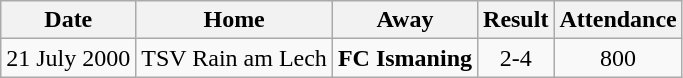<table class="wikitable">
<tr>
<th>Date</th>
<th>Home</th>
<th>Away</th>
<th>Result</th>
<th>Attendance</th>
</tr>
<tr align="center">
<td>21 July 2000</td>
<td>TSV Rain am Lech</td>
<td><strong>FC Ismaning</strong></td>
<td>2-4</td>
<td>800</td>
</tr>
</table>
